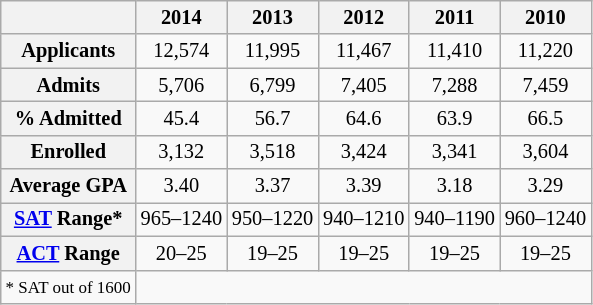<table class="wikitable" style="float:left; font-size:85%; margin:10px; text-align:center; margin:auto">
<tr>
<th></th>
<th>2014</th>
<th>2013</th>
<th>2012</th>
<th>2011</th>
<th>2010</th>
</tr>
<tr>
<th>Applicants</th>
<td>12,574</td>
<td>11,995</td>
<td>11,467</td>
<td>11,410</td>
<td>11,220</td>
</tr>
<tr>
<th>Admits</th>
<td>5,706</td>
<td>6,799</td>
<td>7,405</td>
<td>7,288</td>
<td>7,459</td>
</tr>
<tr>
<th>% Admitted</th>
<td>45.4</td>
<td>56.7</td>
<td>64.6</td>
<td>63.9</td>
<td>66.5</td>
</tr>
<tr>
<th>Enrolled</th>
<td>3,132</td>
<td>3,518</td>
<td>3,424</td>
<td>3,341</td>
<td>3,604</td>
</tr>
<tr>
<th>Average GPA</th>
<td>3.40</td>
<td>3.37</td>
<td>3.39</td>
<td>3.18</td>
<td>3.29</td>
</tr>
<tr>
<th><a href='#'>SAT</a> Range*</th>
<td>965–1240</td>
<td>950–1220</td>
<td>940–1210</td>
<td>940–1190</td>
<td>960–1240</td>
</tr>
<tr>
<th><a href='#'>ACT</a> Range</th>
<td>20–25</td>
<td>19–25</td>
<td>19–25</td>
<td>19–25</td>
<td>19–25</td>
</tr>
<tr>
<td><small>* SAT out of 1600</small></td>
</tr>
</table>
